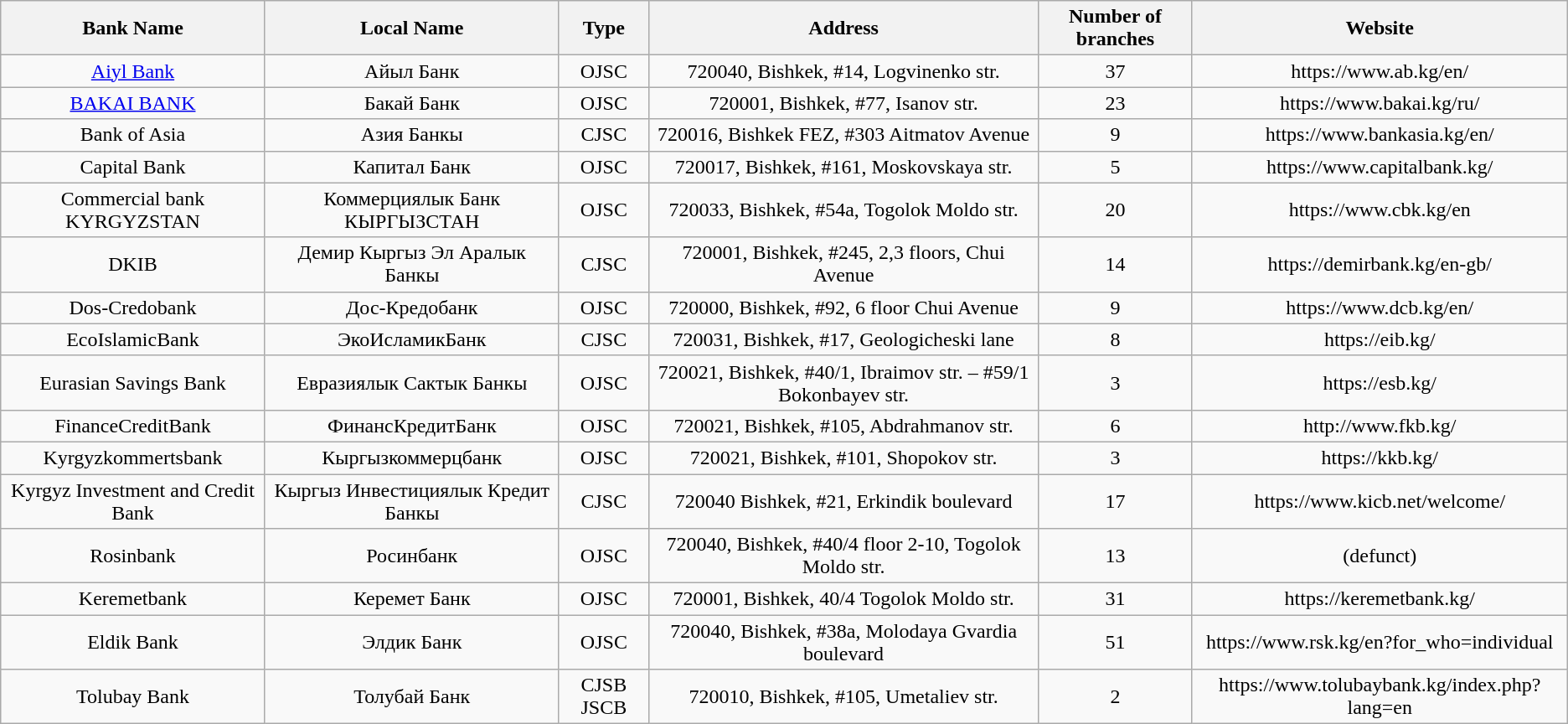<table class="wikitable" style="text-align:center">
<tr>
<th>Bank Name</th>
<th>Local Name</th>
<th>Type</th>
<th>Address</th>
<th>Number of branches</th>
<th>Website</th>
</tr>
<tr>
<td><a href='#'>Aiyl Bank</a></td>
<td>Айыл Банк</td>
<td>OJSC</td>
<td>720040, Bishkek,   #14, Logvinenko str.</td>
<td>37</td>
<td>https://www.ab.kg/en/</td>
</tr>
<tr>
<td><a href='#'>BAKAI BANK</a></td>
<td>Бакай Банк</td>
<td>OJSC</td>
<td>720001, Bishkek, #77, Isanov str.</td>
<td>23</td>
<td>https://www.bakai.kg/ru/</td>
</tr>
<tr>
<td>Bank of Asia</td>
<td>Азия Банкы</td>
<td>CJSC</td>
<td>720016, Bishkek FEZ, #303 Aitmatov Avenue</td>
<td>9</td>
<td>https://www.bankasia.kg/en/</td>
</tr>
<tr>
<td>Capital Bank</td>
<td>Капитал Банк</td>
<td>OJSC</td>
<td>720017, Bishkek, #161, Moskovskaya str.</td>
<td>5</td>
<td>https://www.capitalbank.kg/</td>
</tr>
<tr>
<td>Commercial bank KYRGYZSTAN</td>
<td>Коммерциялык Банк КЫРГЫЗСТАН</td>
<td>OJSC</td>
<td>720033, Bishkek, #54a, Togolok Moldo str.</td>
<td>20</td>
<td>https://www.cbk.kg/en</td>
</tr>
<tr>
<td>DKIB</td>
<td>Демир Кыргыз Эл Аралык Банкы</td>
<td>CJSC</td>
<td>720001, Bishkek, #245, 2,3 floors, Chui Avenue</td>
<td>14</td>
<td>https://demirbank.kg/en-gb/</td>
</tr>
<tr>
<td>Dos-Credobank</td>
<td>Дос-Кредобанк</td>
<td>OJSC</td>
<td>720000, Bishkek, #92, 6 floor Chui Avenue</td>
<td>9</td>
<td>https://www.dcb.kg/en/</td>
</tr>
<tr>
<td>EcoIslamicBank</td>
<td>ЭкоИсламикБанк</td>
<td>CJSC</td>
<td>720031, Bishkek, #17, Geologicheski lane</td>
<td>8</td>
<td>https://eib.kg/</td>
</tr>
<tr>
<td>Eurasian Savings Bank</td>
<td>Евразиялык Сактык Банкы</td>
<td>OJSC</td>
<td>720021, Bishkek, #40/1, Ibraimov str. – #59/1 Bokonbayev str.</td>
<td>3</td>
<td>https://esb.kg/</td>
</tr>
<tr>
<td>FinanceCreditBank</td>
<td>ФинансКредитБанк</td>
<td>OJSC</td>
<td>720021, Bishkek, #105, Abdrahmanov str.</td>
<td>6</td>
<td>http://www.fkb.kg/</td>
</tr>
<tr>
<td>Kyrgyzkommertsbank</td>
<td>Кыргызкоммерцбанк</td>
<td>OJSC</td>
<td>720021, Bishkek, #101, Shopokov str.</td>
<td>3</td>
<td>https://kkb.kg/</td>
</tr>
<tr>
<td>Kyrgyz Investment and Credit Bank</td>
<td>Кыргыз Инвестициялык Кредит Банкы</td>
<td>CJSC</td>
<td>720040 Bishkek, #21, Erkindik boulevard</td>
<td>17</td>
<td>https://www.kicb.net/welcome/</td>
</tr>
<tr>
<td>Rosinbank</td>
<td>Росинбанк</td>
<td>OJSC</td>
<td>720040, Bishkek, #40/4 floor 2-10, Togolok Moldo str.</td>
<td>13</td>
<td>(defunct)</td>
</tr>
<tr>
<td>Keremetbank</td>
<td>Керемет Банк</td>
<td>OJSC</td>
<td>720001, Bishkek, 40/4 Togolok Moldo str.</td>
<td>31</td>
<td>https://keremetbank.kg/</td>
</tr>
<tr>
<td>Eldik Bank</td>
<td>Элдик Банк</td>
<td>OJSC</td>
<td>720040, Bishkek, #38a, Molodaya Gvardia boulevard</td>
<td>51</td>
<td>https://www.rsk.kg/en?for_who=individual</td>
</tr>
<tr>
<td>Tolubay Bank</td>
<td>Толубай Банк</td>
<td>CJSB JSCB</td>
<td>720010, Bishkek, #105, Umetaliev str.</td>
<td>2</td>
<td>https://www.tolubaybank.kg/index.php?lang=en</td>
</tr>
</table>
